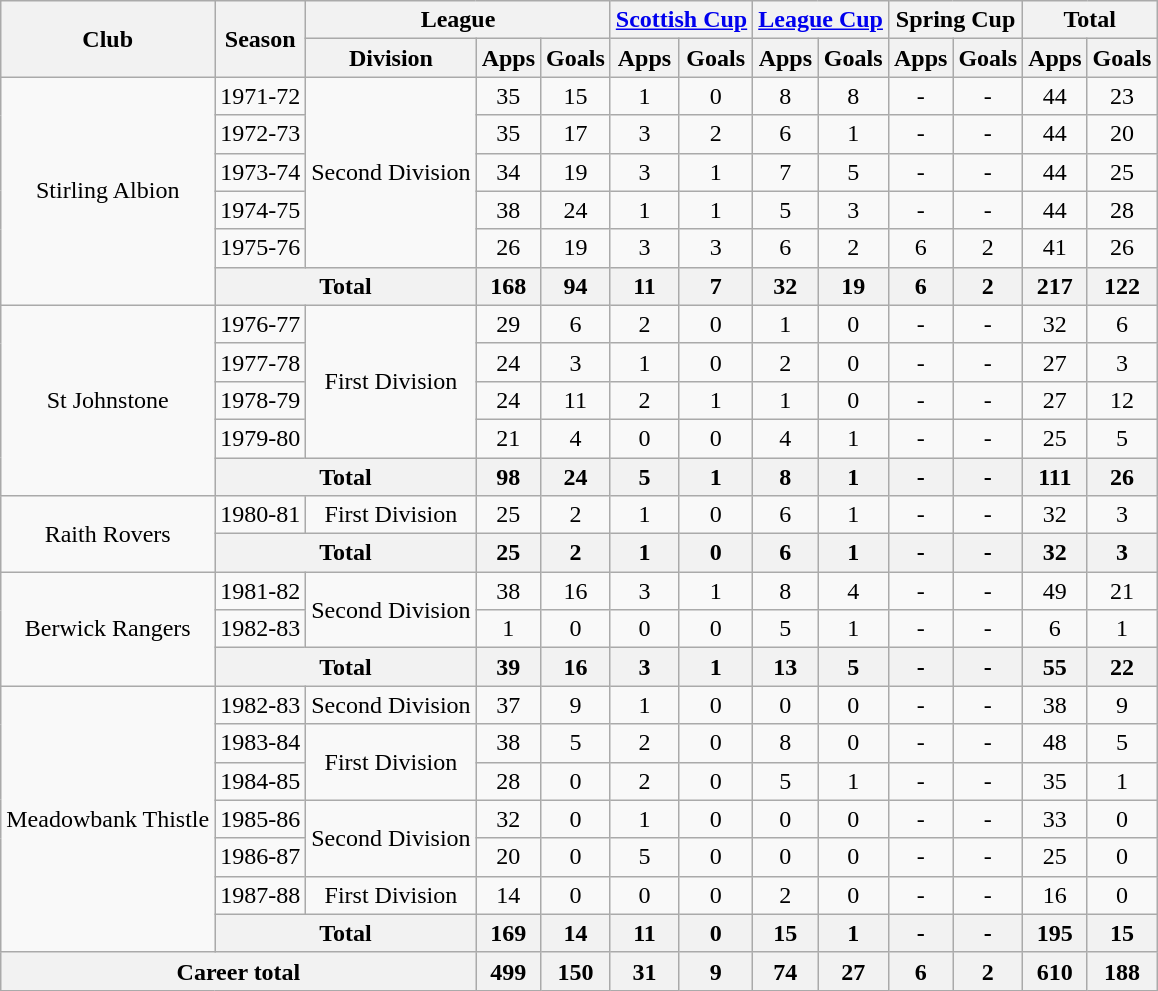<table class="wikitable" style="text-align:center">
<tr>
<th rowspan="2">Club</th>
<th rowspan="2">Season</th>
<th colspan="3">League</th>
<th colspan="2"><a href='#'>Scottish Cup</a></th>
<th colspan="2"><a href='#'>League Cup</a></th>
<th colspan="2">Spring Cup</th>
<th colspan="2">Total</th>
</tr>
<tr>
<th>Division</th>
<th>Apps</th>
<th>Goals</th>
<th>Apps</th>
<th>Goals</th>
<th>Apps</th>
<th>Goals</th>
<th>Apps</th>
<th>Goals</th>
<th>Apps</th>
<th>Goals</th>
</tr>
<tr>
<td rowspan="6">Stirling Albion</td>
<td>1971-72</td>
<td rowspan="5">Second Division</td>
<td>35</td>
<td>15</td>
<td>1</td>
<td>0</td>
<td>8</td>
<td>8</td>
<td>-</td>
<td>-</td>
<td>44</td>
<td>23</td>
</tr>
<tr>
<td>1972-73</td>
<td>35</td>
<td>17</td>
<td>3</td>
<td>2</td>
<td>6</td>
<td>1</td>
<td>-</td>
<td>-</td>
<td>44</td>
<td>20</td>
</tr>
<tr>
<td>1973-74</td>
<td>34</td>
<td>19</td>
<td>3</td>
<td>1</td>
<td>7</td>
<td>5</td>
<td>-</td>
<td>-</td>
<td>44</td>
<td>25</td>
</tr>
<tr>
<td>1974-75</td>
<td>38</td>
<td>24</td>
<td>1</td>
<td>1</td>
<td>5</td>
<td>3</td>
<td>-</td>
<td>-</td>
<td>44</td>
<td>28</td>
</tr>
<tr>
<td>1975-76</td>
<td>26</td>
<td>19</td>
<td>3</td>
<td>3</td>
<td>6</td>
<td>2</td>
<td>6</td>
<td>2</td>
<td>41</td>
<td>26</td>
</tr>
<tr>
<th colspan="2">Total</th>
<th>168</th>
<th>94</th>
<th>11</th>
<th>7</th>
<th>32</th>
<th>19</th>
<th>6</th>
<th>2</th>
<th>217</th>
<th>122</th>
</tr>
<tr>
<td rowspan="5">St Johnstone</td>
<td>1976-77</td>
<td rowspan="4">First Division</td>
<td>29</td>
<td>6</td>
<td>2</td>
<td>0</td>
<td>1</td>
<td>0</td>
<td>-</td>
<td>-</td>
<td>32</td>
<td>6</td>
</tr>
<tr>
<td>1977-78</td>
<td>24</td>
<td>3</td>
<td>1</td>
<td>0</td>
<td>2</td>
<td>0</td>
<td>-</td>
<td>-</td>
<td>27</td>
<td>3</td>
</tr>
<tr>
<td>1978-79</td>
<td>24</td>
<td>11</td>
<td>2</td>
<td>1</td>
<td>1</td>
<td>0</td>
<td>-</td>
<td>-</td>
<td>27</td>
<td>12</td>
</tr>
<tr>
<td>1979-80</td>
<td>21</td>
<td>4</td>
<td>0</td>
<td>0</td>
<td>4</td>
<td>1</td>
<td>-</td>
<td>-</td>
<td>25</td>
<td>5</td>
</tr>
<tr>
<th colspan="2">Total</th>
<th>98</th>
<th>24</th>
<th>5</th>
<th>1</th>
<th>8</th>
<th>1</th>
<th>-</th>
<th>-</th>
<th>111</th>
<th>26</th>
</tr>
<tr>
<td rowspan="2">Raith Rovers</td>
<td>1980-81</td>
<td>First Division</td>
<td>25</td>
<td>2</td>
<td>1</td>
<td>0</td>
<td>6</td>
<td>1</td>
<td>-</td>
<td>-</td>
<td>32</td>
<td>3</td>
</tr>
<tr>
<th colspan="2">Total</th>
<th>25</th>
<th>2</th>
<th>1</th>
<th>0</th>
<th>6</th>
<th>1</th>
<th>-</th>
<th>-</th>
<th>32</th>
<th>3</th>
</tr>
<tr>
<td rowspan="3">Berwick Rangers</td>
<td>1981-82</td>
<td rowspan="2">Second Division</td>
<td>38</td>
<td>16</td>
<td>3</td>
<td>1</td>
<td>8</td>
<td>4</td>
<td>-</td>
<td>-</td>
<td>49</td>
<td>21</td>
</tr>
<tr>
<td>1982-83</td>
<td>1</td>
<td>0</td>
<td>0</td>
<td>0</td>
<td>5</td>
<td>1</td>
<td>-</td>
<td>-</td>
<td>6</td>
<td>1</td>
</tr>
<tr>
<th colspan="2">Total</th>
<th>39</th>
<th>16</th>
<th>3</th>
<th>1</th>
<th>13</th>
<th>5</th>
<th>-</th>
<th>-</th>
<th>55</th>
<th>22</th>
</tr>
<tr>
<td rowspan="7">Meadowbank Thistle</td>
<td>1982-83</td>
<td>Second Division</td>
<td>37</td>
<td>9</td>
<td>1</td>
<td>0</td>
<td>0</td>
<td>0</td>
<td>-</td>
<td>-</td>
<td>38</td>
<td>9</td>
</tr>
<tr>
<td>1983-84</td>
<td rowspan="2">First Division</td>
<td>38</td>
<td>5</td>
<td>2</td>
<td>0</td>
<td>8</td>
<td>0</td>
<td>-</td>
<td>-</td>
<td>48</td>
<td>5</td>
</tr>
<tr>
<td>1984-85</td>
<td>28</td>
<td>0</td>
<td>2</td>
<td>0</td>
<td>5</td>
<td>1</td>
<td>-</td>
<td>-</td>
<td>35</td>
<td>1</td>
</tr>
<tr>
<td>1985-86</td>
<td rowspan="2">Second Division</td>
<td>32</td>
<td>0</td>
<td>1</td>
<td>0</td>
<td>0</td>
<td>0</td>
<td>-</td>
<td>-</td>
<td>33</td>
<td>0</td>
</tr>
<tr>
<td>1986-87</td>
<td>20</td>
<td>0</td>
<td>5</td>
<td>0</td>
<td>0</td>
<td>0</td>
<td>-</td>
<td>-</td>
<td>25</td>
<td>0</td>
</tr>
<tr>
<td>1987-88</td>
<td>First Division</td>
<td>14</td>
<td>0</td>
<td>0</td>
<td>0</td>
<td>2</td>
<td>0</td>
<td>-</td>
<td>-</td>
<td>16</td>
<td>0</td>
</tr>
<tr>
<th colspan="2">Total</th>
<th>169</th>
<th>14</th>
<th>11</th>
<th>0</th>
<th>15</th>
<th>1</th>
<th>-</th>
<th>-</th>
<th>195</th>
<th>15</th>
</tr>
<tr>
<th colspan="3">Career total</th>
<th>499</th>
<th>150</th>
<th>31</th>
<th>9</th>
<th>74</th>
<th>27</th>
<th>6</th>
<th>2</th>
<th>610</th>
<th>188</th>
</tr>
</table>
